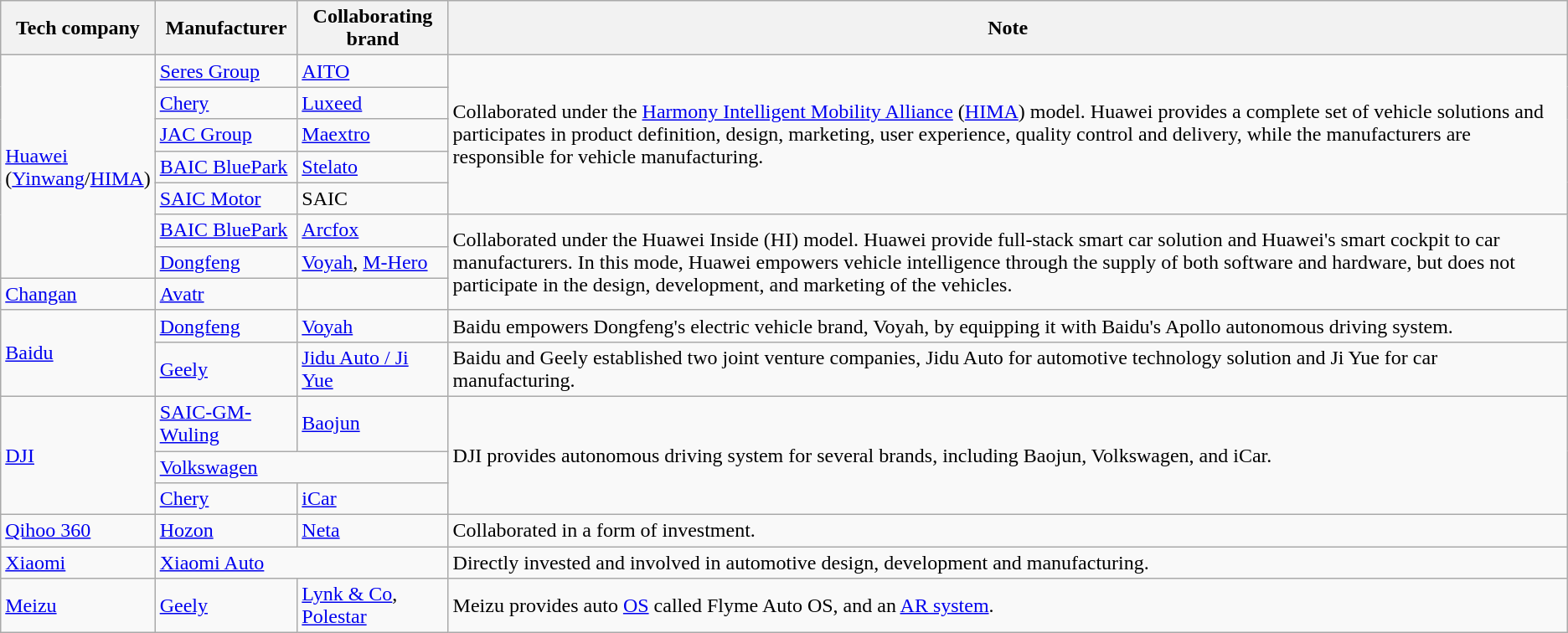<table class="wikitable">
<tr>
<th>Tech company</th>
<th>Manufacturer</th>
<th>Collaborating brand</th>
<th>Note</th>
</tr>
<tr>
<td rowspan="7"><a href='#'>Huawei</a><br>(<a href='#'>Yinwang</a>/<a href='#'>HIMA</a>)</td>
<td><a href='#'>Seres Group</a></td>
<td><a href='#'>AITO</a></td>
<td rowspan="5">Collaborated under the <a href='#'>Harmony Intelligent Mobility Alliance</a> (<a href='#'>HIMA</a>) model. Huawei provides a complete set of vehicle solutions and participates in product definition, design, marketing, user experience, quality control and delivery, while the manufacturers are responsible for vehicle manufacturing.</td>
</tr>
<tr>
<td><a href='#'>Chery</a></td>
<td><a href='#'>Luxeed</a></td>
</tr>
<tr>
<td><a href='#'>JAC Group</a></td>
<td><a href='#'>Maextro</a></td>
</tr>
<tr>
<td><a href='#'>BAIC BluePark</a></td>
<td><a href='#'>Stelato</a></td>
</tr>
<tr>
<td><a href='#'>SAIC Motor</a></td>
<td>SAIC</td>
</tr>
<tr>
<td><a href='#'>BAIC BluePark</a></td>
<td><a href='#'>Arcfox</a></td>
<td rowspan="3">Collaborated under the Huawei Inside (HI) model. Huawei provide full-stack smart car solution and Huawei's smart cockpit to car manufacturers.  In this mode, Huawei empowers vehicle intelligence through the supply of both software and hardware, but does not participate in the design, development, and marketing of the vehicles.</td>
</tr>
<tr>
<td><a href='#'>Dongfeng</a></td>
<td><a href='#'>Voyah</a>, <a href='#'>M-Hero</a></td>
</tr>
<tr>
<td><a href='#'>Changan</a></td>
<td><a href='#'>Avatr</a></td>
</tr>
<tr>
<td rowspan="2"><a href='#'>Baidu</a></td>
<td><a href='#'>Dongfeng</a></td>
<td><a href='#'>Voyah</a></td>
<td>Baidu empowers Dongfeng's electric vehicle brand, Voyah, by equipping it with Baidu's Apollo autonomous driving system.</td>
</tr>
<tr>
<td><a href='#'>Geely</a></td>
<td><a href='#'>Jidu Auto / Ji Yue</a></td>
<td>Baidu and Geely established two joint venture companies, Jidu Auto for automotive technology solution and Ji Yue for car manufacturing.</td>
</tr>
<tr>
<td rowspan="3"><a href='#'>DJI</a></td>
<td><a href='#'>SAIC-GM-Wuling</a></td>
<td><a href='#'>Baojun</a></td>
<td rowspan="3">DJI provides autonomous driving system for several brands, including Baojun, Volkswagen, and iCar.</td>
</tr>
<tr>
<td colspan="2"><a href='#'>Volkswagen</a></td>
</tr>
<tr>
<td><a href='#'>Chery</a></td>
<td><a href='#'>iCar</a></td>
</tr>
<tr>
<td><a href='#'>Qihoo 360</a></td>
<td><a href='#'>Hozon</a></td>
<td><a href='#'>Neta</a></td>
<td>Collaborated in a form of investment.</td>
</tr>
<tr>
<td><a href='#'>Xiaomi</a></td>
<td colspan="2"><a href='#'>Xiaomi Auto</a></td>
<td>Directly invested and involved in automotive design, development and manufacturing.</td>
</tr>
<tr>
<td><a href='#'>Meizu</a></td>
<td><a href='#'>Geely</a></td>
<td><a href='#'>Lynk & Co</a>, <a href='#'>Polestar</a></td>
<td>Meizu provides auto <a href='#'>OS</a> called Flyme Auto OS, and an <a href='#'>AR system</a>.</td>
</tr>
</table>
